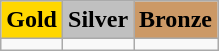<table class=wikitable>
<tr>
<td align=center bgcolor=gold> <strong>Gold</strong></td>
<td align=center bgcolor=silver> <strong>Silver</strong></td>
<td align=center bgcolor=cc9966> <strong>Bronze</strong></td>
</tr>
<tr>
<td></td>
<td></td>
<td></td>
</tr>
</table>
